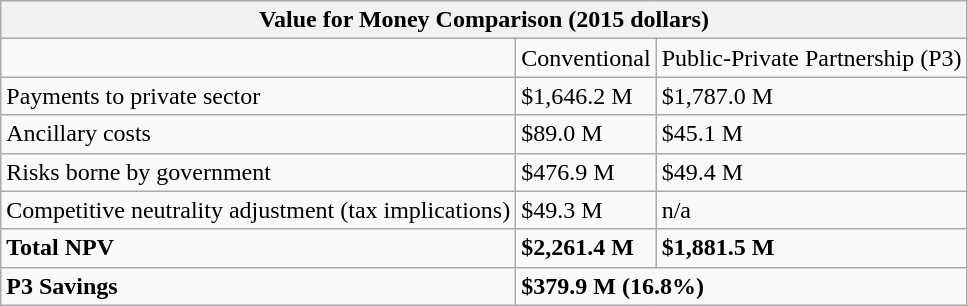<table class="wikitable">
<tr>
<th colspan="3">Value for Money Comparison (2015 dollars)</th>
</tr>
<tr>
<td></td>
<td>Conventional</td>
<td>Public-Private Partnership (P3)</td>
</tr>
<tr>
<td>Payments to private sector</td>
<td>$1,646.2 M</td>
<td>$1,787.0 M</td>
</tr>
<tr>
<td>Ancillary costs</td>
<td>$89.0 M</td>
<td>$45.1 M</td>
</tr>
<tr>
<td>Risks borne by government</td>
<td>$476.9 M</td>
<td>$49.4 M</td>
</tr>
<tr>
<td>Competitive neutrality adjustment (tax implications)</td>
<td>$49.3 M</td>
<td>n/a</td>
</tr>
<tr>
<td><strong>Total NPV</strong></td>
<td><strong>$2,261.4 M</strong></td>
<td><strong>$1,881.5 M</strong></td>
</tr>
<tr>
<td><strong>P3 Savings</strong></td>
<td colspan="2"><strong>$379.9 M (16.8%)</strong></td>
</tr>
</table>
